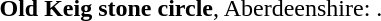<table border="0">
<tr>
<td></td>
<td><strong>Old Keig stone circle</strong>, Aberdeenshire: .</td>
</tr>
</table>
